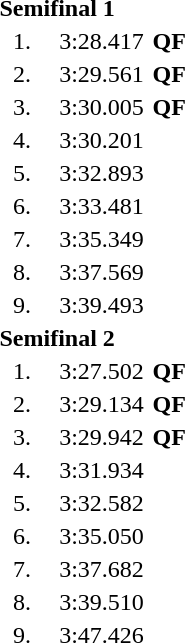<table style="text-align:center">
<tr>
<td colspan=4 align=left><strong>Semifinal 1</strong></td>
</tr>
<tr>
<td width=30>1.</td>
<td align=left></td>
<td width=60>3:28.417</td>
<td><strong>QF</strong></td>
</tr>
<tr>
<td>2.</td>
<td align=left></td>
<td>3:29.561</td>
<td><strong>QF</strong></td>
</tr>
<tr>
<td>3.</td>
<td align=left></td>
<td>3:30.005</td>
<td><strong>QF</strong></td>
</tr>
<tr>
<td>4.</td>
<td align=left></td>
<td>3:30.201</td>
</tr>
<tr>
<td>5.</td>
<td align=left></td>
<td>3:32.893</td>
</tr>
<tr>
<td>6.</td>
<td align=left></td>
<td>3:33.481</td>
</tr>
<tr>
<td>7.</td>
<td align=left></td>
<td>3:35.349</td>
</tr>
<tr>
<td>8.</td>
<td align=left></td>
<td>3:37.569</td>
</tr>
<tr>
<td>9.</td>
<td align=left></td>
<td>3:39.493</td>
</tr>
<tr>
<td colspan=4 align=left><strong>Semifinal 2</strong></td>
</tr>
<tr>
<td>1.</td>
<td align=left></td>
<td>3:27.502</td>
<td><strong>QF</strong></td>
</tr>
<tr>
<td>2.</td>
<td align=left></td>
<td>3:29.134</td>
<td><strong>QF</strong></td>
</tr>
<tr>
<td>3.</td>
<td align=left></td>
<td>3:29.942</td>
<td><strong>QF</strong></td>
</tr>
<tr>
<td>4.</td>
<td align=left></td>
<td>3:31.934</td>
</tr>
<tr>
<td>5.</td>
<td align=left></td>
<td>3:32.582</td>
</tr>
<tr>
<td>6.</td>
<td align=left></td>
<td>3:35.050</td>
</tr>
<tr>
<td>7.</td>
<td align=left></td>
<td>3:37.682</td>
</tr>
<tr>
<td>8.</td>
<td align=left></td>
<td>3:39.510</td>
</tr>
<tr>
<td>9.</td>
<td align=left></td>
<td>3:47.426</td>
</tr>
</table>
